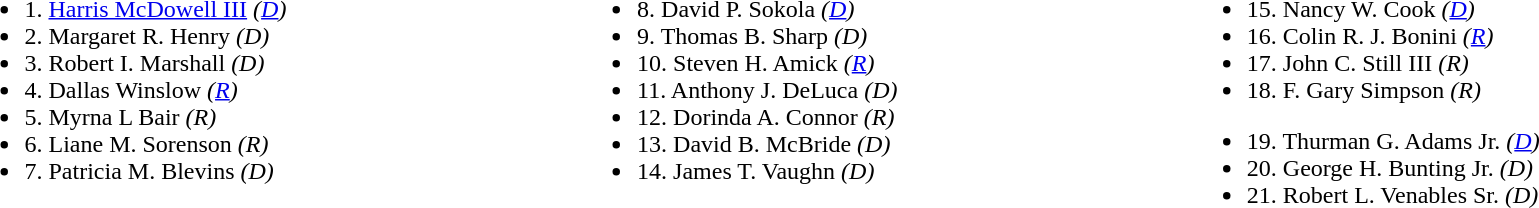<table width=100%>
<tr valign=top>
<td><br><ul><li>1. <a href='#'>Harris McDowell III</a> <em>(<a href='#'>D</a>)</em></li><li>2. Margaret R. Henry <em>(D)</em></li><li>3. Robert I. Marshall <em>(D)</em></li><li>4. Dallas Winslow <em>(<a href='#'>R</a>)</em></li><li>5. Myrna L Bair <em>(R)</em></li><li>6. Liane M. Sorenson <em>(R)</em></li><li>7. Patricia M. Blevins <em>(D)</em></li></ul></td>
<td><br><ul><li>8. David P. Sokola <em>(<a href='#'>D</a>)</em></li><li>9. Thomas B. Sharp <em>(D)</em></li><li>10. Steven H. Amick <em>(<a href='#'>R</a>)</em></li><li>11. Anthony J. DeLuca <em>(D)</em></li><li>12. Dorinda A. Connor <em>(R)</em></li><li>13. David B. McBride <em>(D)</em></li><li>14. James T. Vaughn <em>(D)</em></li></ul></td>
<td><br><ul><li>15. Nancy W. Cook <em>(<a href='#'>D</a>)</em></li><li>16. Colin R. J. Bonini <em>(<a href='#'>R</a>)</em></li><li>17. John C. Still III <em>(R)</em></li><li>18. F. Gary Simpson <em>(R)</em></li></ul><ul><li>19. Thurman G. Adams Jr. <em>(<a href='#'>D</a>)</em></li><li>20. George H. Bunting Jr. <em>(D)</em></li><li>21. Robert L. Venables Sr. <em>(D)</em></li></ul></td>
</tr>
</table>
